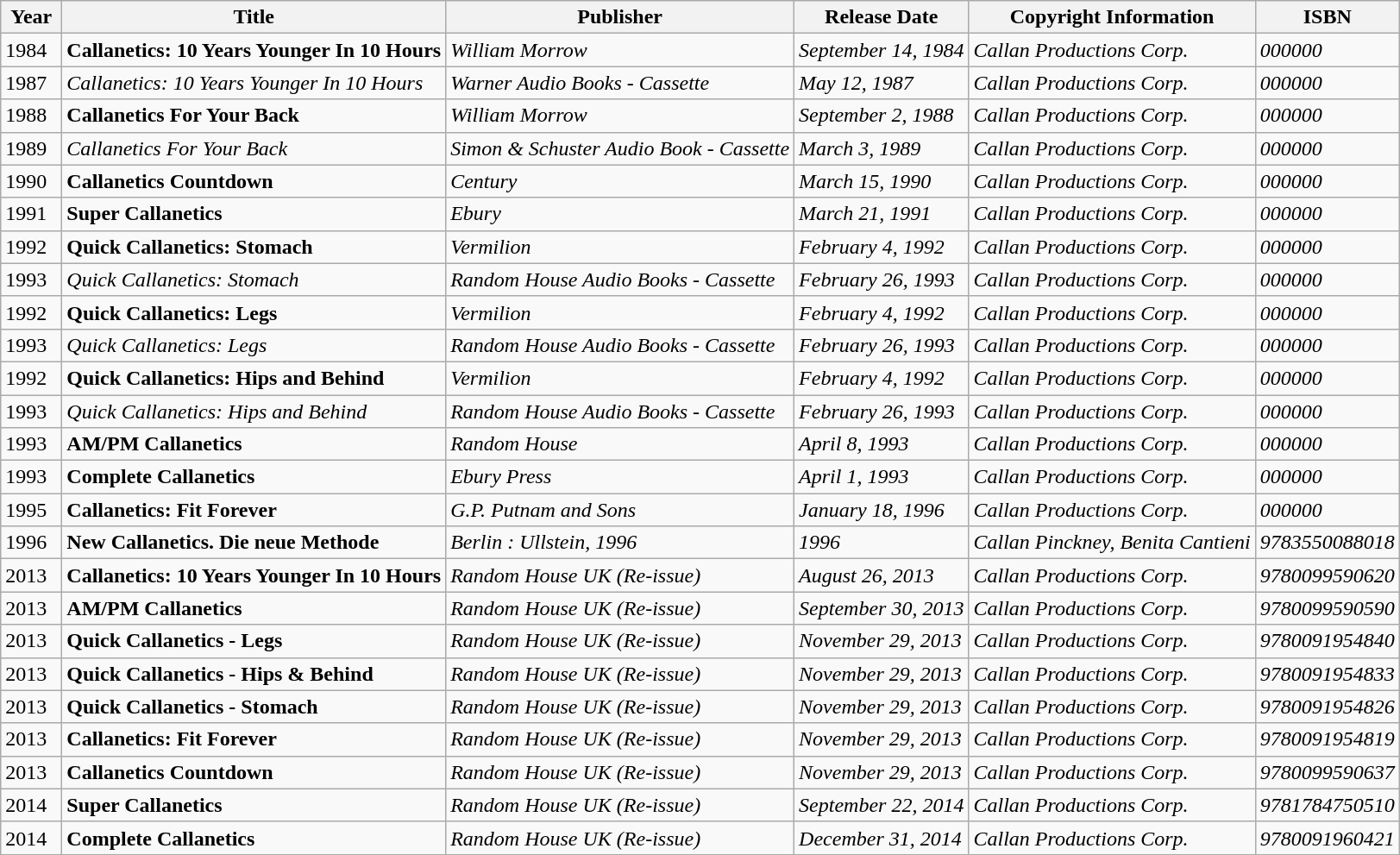<table class="wikitable">
<tr>
<th align="left" valign="top" width="40">Year</th>
<th align="left" valign="top">Title</th>
<th align="left" valign="top">Publisher</th>
<th align="left" valign="top">Release Date</th>
<th align="left" valign="top">Copyright Information</th>
<th align="left" valign="top">ISBN</th>
</tr>
<tr>
<td align="left" valign="top">1984</td>
<td align="left" valign="top"><strong>Callanetics: 10 Years Younger In 10 Hours</strong></td>
<td align="left" valign="top"><em>William Morrow</em></td>
<td align="left" valign="top"><em>September 14, 1984</em></td>
<td align="left" valign="top"><em>Callan Productions Corp.</em></td>
<td align="left" valign="top"><em>000000</em></td>
</tr>
<tr>
<td align="left" valign="top">1987</td>
<td align="left" valign="top"><em>Callanetics: 10 Years Younger In 10 Hours</em></td>
<td align="left" valign="top"><em>Warner Audio Books - Cassette</em></td>
<td align="left" valign="top"><em>May 12, 1987</em></td>
<td align="left" valign="top"><em>Callan Productions Corp.</em></td>
<td align="left" valign="top"><em>000000</em></td>
</tr>
<tr>
<td align="left" valign="top">1988</td>
<td align="left" valign="top"><strong>Callanetics For Your Back</strong></td>
<td align="left" valign="top"><em>William Morrow</em></td>
<td align="left" valign="top"><em>September 2, 1988</em></td>
<td align="left" valign="top"><em>Callan Productions Corp.</em></td>
<td align="left" valign="top"><em>000000</em></td>
</tr>
<tr>
<td align="left" valign="top">1989</td>
<td align="left" valign="top"><em>Callanetics For Your Back</em></td>
<td align="left" valign="top"><em>Simon & Schuster Audio Book - Cassette</em></td>
<td align="left" valign="top"><em>March 3, 1989</em></td>
<td align="left" valign="top"><em>Callan Productions Corp.</em></td>
<td align="left" valign="top"><em>000000</em></td>
</tr>
<tr>
<td align="left" valign="top">1990</td>
<td align="left" valign="top"><strong>Callanetics Countdown</strong></td>
<td align="left" valign="top"><em>Century</em></td>
<td align="left" valign="top"><em>March 15, 1990</em></td>
<td align="left" valign="top"><em>Callan Productions Corp.</em></td>
<td align="left" valign="top"><em>000000</em></td>
</tr>
<tr>
<td align="left" valign="top">1991</td>
<td align="left" valign="top"><strong>Super Callanetics</strong></td>
<td align="left" valign="top"><em>Ebury</em></td>
<td align="left" valign="top"><em>March 21, 1991</em></td>
<td align="left" valign="top"><em>Callan Productions Corp.</em></td>
<td align="left" valign="top"><em>000000</em></td>
</tr>
<tr>
<td align="left" valign="top">1992</td>
<td align="left" valign="top"><strong>Quick Callanetics: Stomach</strong></td>
<td align="left" valign="top"><em>Vermilion</em></td>
<td align="left" valign="top"><em>February 4, 1992</em></td>
<td align="left" valign="top"><em>Callan Productions Corp.</em></td>
<td align="left" valign="top"><em>000000</em></td>
</tr>
<tr>
<td align="left" valign="top">1993</td>
<td align="left" valign="top"><em>Quick Callanetics: Stomach</em></td>
<td align="left" valign="top"><em>Random House Audio Books - Cassette</em></td>
<td align="left" valign="top"><em>February 26, 1993</em></td>
<td align="left" valign="top"><em>Callan Productions Corp.</em></td>
<td align="left" valign="top"><em>000000</em></td>
</tr>
<tr>
<td align="left" valign="top">1992</td>
<td align="left" valign="top"><strong>Quick Callanetics: Legs</strong></td>
<td align="left" valign="top"><em>Vermilion</em></td>
<td align="left" valign="top"><em>February 4, 1992</em></td>
<td align="left" valign="top"><em>Callan Productions Corp.</em></td>
<td align="left" valign="top"><em>000000</em></td>
</tr>
<tr>
<td align="left" valign="top">1993</td>
<td align="left" valign="top"><em>Quick Callanetics: Legs</em></td>
<td align="left" valign="top"><em>Random House Audio Books - Cassette</em></td>
<td align="left" valign="top"><em>February 26, 1993</em></td>
<td align="left" valign="top"><em>Callan Productions Corp.</em></td>
<td align="left" valign="top"><em>000000</em></td>
</tr>
<tr>
<td align="left" valign="top">1992</td>
<td align="left" valign="top"><strong>Quick Callanetics: Hips and Behind</strong></td>
<td align="left" valign="top"><em>Vermilion</em></td>
<td align="left" valign="top"><em>February 4, 1992</em></td>
<td align="left" valign="top"><em>Callan Productions Corp.</em></td>
<td align="left" valign="top"><em>000000</em></td>
</tr>
<tr>
<td align="left" valign="top">1993</td>
<td align="left" valign="top"><em>Quick Callanetics: Hips and Behind</em></td>
<td align="left" valign="top"><em>Random House Audio Books - Cassette</em></td>
<td align="left" valign="top"><em>February 26, 1993</em></td>
<td align="left" valign="top"><em>Callan Productions Corp.</em></td>
<td align="left" valign="top"><em>000000</em></td>
</tr>
<tr>
<td align="left" valign="top">1993</td>
<td align="left" valign="top"><strong>AM/PM Callanetics</strong></td>
<td align="left" valign="top"><em>Random House</em></td>
<td align="left" valign="top"><em>April 8, 1993</em></td>
<td align="left" valign="top"><em>Callan Productions Corp.</em></td>
<td align="left" valign="top"><em>000000</em></td>
</tr>
<tr>
<td align="left" valign="top">1993</td>
<td align="left" valign="top"><strong>Complete Callanetics</strong></td>
<td align="left" valign="top"><em>Ebury Press</em></td>
<td align="left" valign="top"><em>April 1, 1993</em></td>
<td align="left" valign="top"><em>Callan Productions Corp.</em></td>
<td align="left" valign="top"><em>000000</em></td>
</tr>
<tr>
<td align="left" valign="top">1995</td>
<td align="left" valign="top"><strong>Callanetics: Fit Forever</strong></td>
<td align="left" valign="top"><em>G.P. Putnam and Sons</em></td>
<td align="left" valign="top"><em>January 18, 1996</em></td>
<td align="left" valign="top"><em>Callan Productions Corp.</em></td>
<td align="left" valign="top"><em>000000</em></td>
</tr>
<tr>
<td align="left" valign="top">1996</td>
<td align="left" valign="top"><strong>New Callanetics. Die neue Methode</strong></td>
<td align="left" valign="top"><em>Berlin : Ullstein, 1996</em></td>
<td align="left" valign="top"><em>1996</em></td>
<td align="left" valign="top"><em>Callan Pinckney, Benita Cantieni</em></td>
<td align="left" valign="top"><em>9783550088018</em></td>
</tr>
<tr>
<td align="left" valign="top">2013</td>
<td align="left" valign="top"><strong>Callanetics: 10 Years Younger In 10 Hours</strong></td>
<td align="left" valign="top"><em>Random House UK (Re-issue)</em></td>
<td align="left" valign="top"><em>August 26, 2013</em></td>
<td align="left" valign="top"><em>Callan Productions Corp.</em></td>
<td align="left" valign="top"><em>9780099590620</em></td>
</tr>
<tr>
<td align="left" valign="top">2013</td>
<td align="left" valign="top"><strong>AM/PM Callanetics</strong></td>
<td align="left" valign="top"><em>Random House UK (Re-issue)</em></td>
<td align="left" valign="top"><em>September 30, 2013</em></td>
<td align="left" valign="top"><em>Callan Productions Corp.</em></td>
<td align="left" valign="top"><em>9780099590590</em></td>
</tr>
<tr>
<td align="left" valign="top">2013</td>
<td align="left" valign="top"><strong>Quick Callanetics - Legs</strong></td>
<td align="left" valign="top"><em>Random House UK (Re-issue)</em></td>
<td align="left" valign="top"><em>November 29, 2013</em></td>
<td align="left" valign="top"><em>Callan Productions Corp.</em></td>
<td align="left" valign="top"><em>9780091954840</em></td>
</tr>
<tr>
<td align="left" valign="top">2013</td>
<td align="left" valign="top"><strong>Quick Callanetics - Hips & Behind</strong></td>
<td align="left" valign="top"><em>Random House UK (Re-issue)</em></td>
<td align="left" valign="top"><em>November 29, 2013</em></td>
<td align="left" valign="top"><em>Callan Productions Corp.</em></td>
<td align="left" valign="top"><em>9780091954833</em></td>
</tr>
<tr>
<td align="left" valign="top">2013</td>
<td align="left" valign="top"><strong>Quick Callanetics - Stomach</strong></td>
<td align="left" valign="top"><em>Random House UK (Re-issue)</em></td>
<td align="left" valign="top"><em>November 29, 2013</em></td>
<td align="left" valign="top"><em>Callan Productions Corp.</em></td>
<td align="left" valign="top"><em>9780091954826</em></td>
</tr>
<tr>
<td align="left" valign="top">2013</td>
<td align="left" valign="top"><strong>Callanetics: Fit Forever</strong></td>
<td align="left" valign="top"><em>Random House UK (Re-issue)</em></td>
<td align="left" valign="top"><em>November 29, 2013</em></td>
<td align="left" valign="top"><em>Callan Productions Corp.</em></td>
<td align="left" valign="top"><em>9780091954819</em></td>
</tr>
<tr>
<td align="left" valign="top">2013</td>
<td align="left" valign="top"><strong>Callanetics Countdown</strong></td>
<td align="left" valign="top"><em>Random House UK (Re-issue)</em></td>
<td align="left" valign="top"><em>November 29, 2013</em></td>
<td align="left" valign="top"><em>Callan Productions Corp.</em></td>
<td align="left" valign="top"><em>9780099590637</em></td>
</tr>
<tr>
<td align="left" valign="top">2014</td>
<td align="left" valign="top"><strong>Super Callanetics</strong></td>
<td align="left" valign="top"><em>Random House UK (Re-issue)</em></td>
<td align="left" valign="top"><em>September 22, 2014</em></td>
<td align="left" valign="top"><em>Callan Productions Corp.</em></td>
<td align="left" valign="top"><em>9781784750510</em></td>
</tr>
<tr>
<td align="left" valign="top">2014</td>
<td align="left" valign="top"><strong>Complete Callanetics</strong></td>
<td align="left" valign="top"><em>Random House UK (Re-issue)</em></td>
<td align="left" valign="top"><em>December 31, 2014</em></td>
<td align="left" valign="top"><em>Callan Productions Corp.</em></td>
<td align="left" valign="top"><em>9780091960421</em></td>
</tr>
</table>
